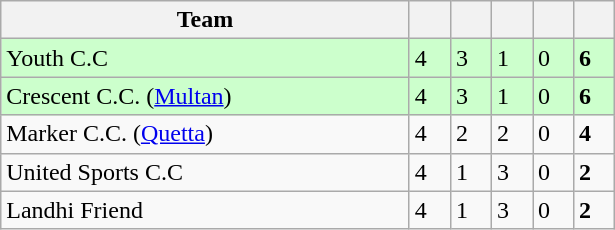<table class="wikitable">
<tr>
<th width=265>Team</th>
<th width=20></th>
<th width=20></th>
<th width=20></th>
<th width=20></th>
<th width=20></th>
</tr>
<tr style="background:#cfc;">
<td align=left>Youth C.C</td>
<td>4</td>
<td>3</td>
<td>1</td>
<td>0</td>
<td><strong>6</strong></td>
</tr>
<tr style="background:#cfc;">
<td align=left>Crescent C.C. (<a href='#'>Multan</a>)</td>
<td>4</td>
<td>3</td>
<td>1</td>
<td>0</td>
<td><strong>6</strong></td>
</tr>
<tr>
<td align=left>Marker C.C. (<a href='#'>Quetta</a>)</td>
<td>4</td>
<td>2</td>
<td>2</td>
<td>0</td>
<td><strong>4</strong></td>
</tr>
<tr>
<td align=left>United Sports C.C</td>
<td>4</td>
<td>1</td>
<td>3</td>
<td>0</td>
<td><strong>2</strong></td>
</tr>
<tr>
<td align=left>Landhi Friend</td>
<td>4</td>
<td>1</td>
<td>3</td>
<td>0</td>
<td><strong>2</strong></td>
</tr>
</table>
